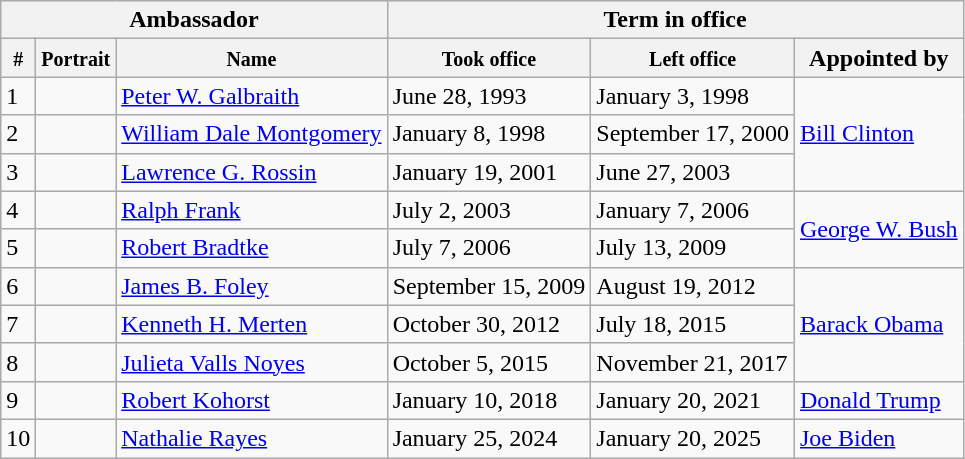<table class="wikitable">
<tr>
<th colspan=3>Ambassador</th>
<th colspan=3>Term in office</th>
</tr>
<tr ->
<th><small>#</small></th>
<th><small>Portrait</small></th>
<th><small>Name</small></th>
<th><small>Took office</small></th>
<th><small>Left office</small></th>
<th>Appointed by</th>
</tr>
<tr>
<td>1</td>
<td></td>
<td><a href='#'>Peter W. Galbraith</a></td>
<td>June 28, 1993</td>
<td>January 3, 1998</td>
<td rowspan="3"><a href='#'>Bill Clinton</a></td>
</tr>
<tr>
<td>2</td>
<td></td>
<td><a href='#'>William Dale Montgomery</a></td>
<td>January 8, 1998</td>
<td>September 17, 2000</td>
</tr>
<tr>
<td>3</td>
<td></td>
<td><a href='#'>Lawrence G. Rossin</a></td>
<td>January 19, 2001</td>
<td>June 27, 2003</td>
</tr>
<tr>
<td>4</td>
<td></td>
<td><a href='#'>Ralph Frank</a></td>
<td>July 2, 2003</td>
<td>January 7, 2006</td>
<td rowspan="2"><a href='#'>George W. Bush</a></td>
</tr>
<tr>
<td>5</td>
<td></td>
<td><a href='#'>Robert Bradtke</a></td>
<td>July 7, 2006</td>
<td>July 13, 2009</td>
</tr>
<tr>
<td>6</td>
<td></td>
<td><a href='#'>James B. Foley</a></td>
<td>September 15, 2009</td>
<td>August 19, 2012</td>
<td rowspan="3"><a href='#'>Barack Obama</a></td>
</tr>
<tr>
<td>7</td>
<td></td>
<td><a href='#'>Kenneth H. Merten</a></td>
<td>October 30, 2012</td>
<td>July 18, 2015</td>
</tr>
<tr>
<td>8</td>
<td></td>
<td><a href='#'>Julieta Valls Noyes</a></td>
<td>October 5, 2015</td>
<td>November 21, 2017</td>
</tr>
<tr>
<td>9</td>
<td></td>
<td><a href='#'>Robert Kohorst</a></td>
<td>January 10, 2018</td>
<td>January 20, 2021</td>
<td><a href='#'>Donald Trump</a></td>
</tr>
<tr>
<td>10</td>
<td></td>
<td><a href='#'>Nathalie Rayes</a></td>
<td>January 25, 2024</td>
<td>January 20, 2025</td>
<td><a href='#'>Joe Biden</a></td>
</tr>
</table>
